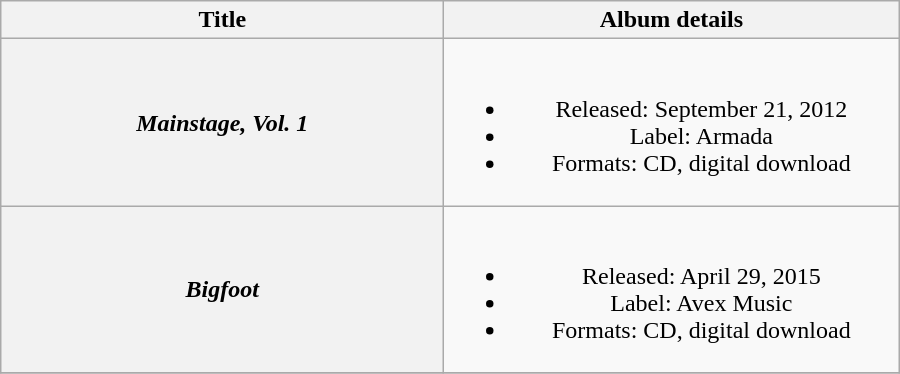<table class="wikitable plainrowheaders" style="text-align:center;">
<tr>
<th scope="col" style="width:18em;">Title</th>
<th scope="col" style="width:18.5em;">Album details</th>
</tr>
<tr>
<th scope="row"><em>Mainstage, Vol. 1</em></th>
<td><br><ul><li>Released: September 21, 2012</li><li>Label: Armada</li><li>Formats: CD, digital download</li></ul></td>
</tr>
<tr>
<th scope="row"><em>Bigfoot</em></th>
<td><br><ul><li>Released: April 29, 2015</li><li>Label: Avex Music</li><li>Formats: CD, digital download</li></ul></td>
</tr>
<tr>
</tr>
</table>
